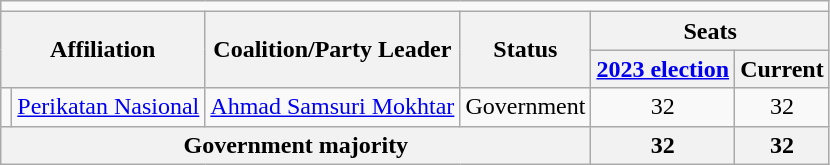<table class="wikitable" style="text-align:center;">
<tr>
<td colspan=6></td>
</tr>
<tr>
<th colspan="2" rowspan="2">Affiliation</th>
<th rowspan="2">Coalition/Party Leader</th>
<th rowspan="2">Status</th>
<th colspan="2">Seats</th>
</tr>
<tr>
<th><a href='#'>2023 election</a></th>
<th>Current</th>
</tr>
<tr>
<td></td>
<td><a href='#'>Perikatan Nasional</a></td>
<td><a href='#'>Ahmad Samsuri Mokhtar</a></td>
<td>Government</td>
<td>32</td>
<td>32</td>
</tr>
<tr>
<th colspan="4">Government majority</th>
<th>32</th>
<th>32</th>
</tr>
</table>
